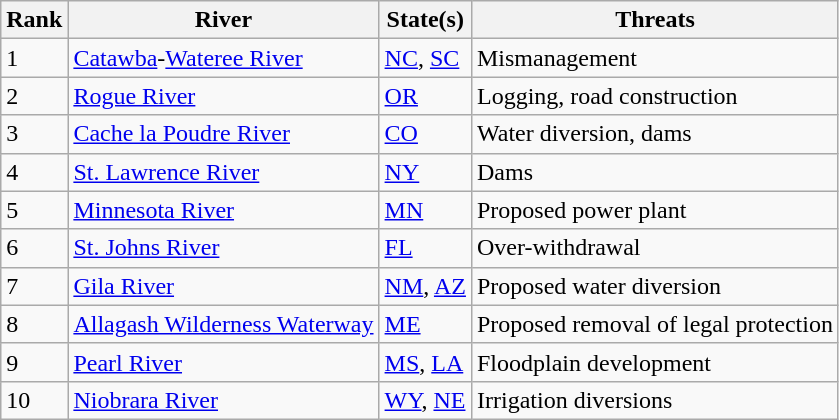<table class="wikitable sortable">
<tr>
<th>Rank</th>
<th>River</th>
<th>State(s)</th>
<th>Threats</th>
</tr>
<tr>
<td>1</td>
<td><a href='#'>Catawba</a>-<a href='#'>Wateree River</a></td>
<td><a href='#'>NC</a>, <a href='#'>SC</a></td>
<td>Mismanagement</td>
</tr>
<tr>
<td>2</td>
<td><a href='#'>Rogue River</a></td>
<td><a href='#'>OR</a></td>
<td>Logging, road construction</td>
</tr>
<tr>
<td>3</td>
<td><a href='#'>Cache la Poudre River</a></td>
<td><a href='#'>CO</a></td>
<td>Water diversion, dams</td>
</tr>
<tr>
<td>4</td>
<td><a href='#'>St. Lawrence River</a></td>
<td><a href='#'>NY</a></td>
<td>Dams</td>
</tr>
<tr>
<td>5</td>
<td><a href='#'>Minnesota River</a></td>
<td><a href='#'>MN</a></td>
<td>Proposed power plant</td>
</tr>
<tr>
<td>6</td>
<td><a href='#'>St. Johns River</a></td>
<td><a href='#'>FL</a></td>
<td>Over-withdrawal</td>
</tr>
<tr>
<td>7</td>
<td><a href='#'>Gila River</a></td>
<td><a href='#'>NM</a>, <a href='#'>AZ</a></td>
<td>Proposed water diversion</td>
</tr>
<tr>
<td>8</td>
<td><a href='#'>Allagash Wilderness Waterway</a></td>
<td><a href='#'>ME</a></td>
<td>Proposed removal of legal protection</td>
</tr>
<tr>
<td>9</td>
<td><a href='#'>Pearl River</a></td>
<td><a href='#'>MS</a>, <a href='#'>LA</a></td>
<td>Floodplain development</td>
</tr>
<tr>
<td>10</td>
<td><a href='#'>Niobrara River</a></td>
<td><a href='#'>WY</a>, <a href='#'>NE</a></td>
<td>Irrigation diversions</td>
</tr>
</table>
